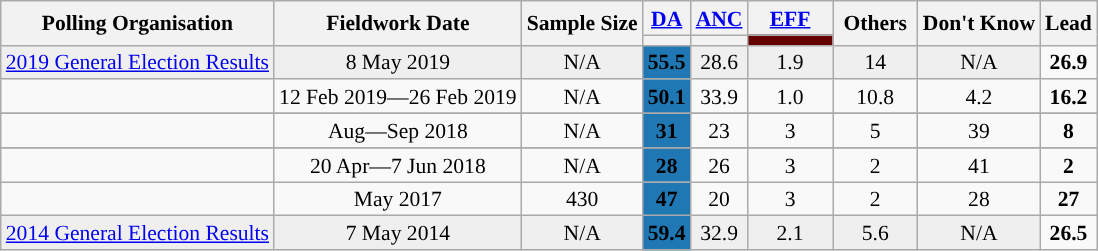<table class="wikitable" style="text-align:center; font-size:90%; line-height:16px;">
<tr>
<th rowspan="2">Polling Organisation</th>
<th rowspan="2">Fieldwork Date</th>
<th rowspan="2">Sample Size</th>
<th><a href='#'>DA</a></th>
<th><a href='#'>ANC</a></th>
<th><a href='#'>EFF</a></th>
<th rowspan="2" style="width:50px;">Others</th>
<th rowspan="2">Don't Know</th>
<th rowspan="2">Lead</th>
</tr>
<tr>
<th style="background:"></th>
<th style="background:"></th>
<th style="background:#600; width:50px;"></th>
</tr>
<tr>
<td style="background:#EFEFEF;"><a href='#'>2019 General Election Results</a></td>
<td style="background:#EFEFEF;">8 May 2019</td>
<td style="background:#EFEFEF;">N/A</td>
<td style="background:#1f78b4;"><strong>55.5</strong></td>
<td style="background:#EFEFEF;">28.6</td>
<td style="background:#EFEFEF;">1.9</td>
<td style="background:#EFEFEF;">14</td>
<td style="background:#EFEFEF; color:">N/A</td>
<td style="background:"><strong>26.9</strong></td>
</tr>
<tr>
<td></td>
<td>12 Feb 2019—26 Feb 2019</td>
<td>N/A</td>
<td style="background:#1f78b4;"><strong>50.1</strong></td>
<td>33.9</td>
<td>1.0</td>
<td>10.8</td>
<td>4.2</td>
<td style="background:"><strong>16.2</strong></td>
</tr>
<tr>
</tr>
<tr>
</tr>
<tr>
<td></td>
<td>Aug—Sep 2018</td>
<td>N/A</td>
<td style="background:#1f78b4;"><strong>31</strong></td>
<td>23</td>
<td>3</td>
<td>5</td>
<td>39</td>
<td style="background:"><strong>8</strong></td>
</tr>
<tr>
</tr>
<tr>
<td> </td>
<td>20 Apr—7 Jun 2018</td>
<td>N/A</td>
<td style="background:#1f78b4;"><strong>28</strong></td>
<td>26</td>
<td>3</td>
<td>2</td>
<td>41</td>
<td style="background:"><strong>2</strong></td>
</tr>
<tr>
<td> </td>
<td>May 2017</td>
<td>430</td>
<td style="background:#1f78b4;"><strong>47</strong></td>
<td>20</td>
<td>3</td>
<td>2</td>
<td>28</td>
<td style="background:"><strong>27</strong></td>
</tr>
<tr>
<td style="background:#EFEFEF;"><a href='#'>2014 General Election Results</a></td>
<td style="background:#EFEFEF;">7 May 2014</td>
<td style="background:#EFEFEF;">N/A</td>
<td style="background:#1f78b4;"><strong>59.4</strong></td>
<td style="background:#EFEFEF;">32.9</td>
<td style="background:#EFEFEF;">2.1</td>
<td style="background:#EFEFEF;">5.6</td>
<td style="background:#EFEFEF; color:">N/A</td>
<td style="background:"><strong>26.5</strong></td>
</tr>
</table>
